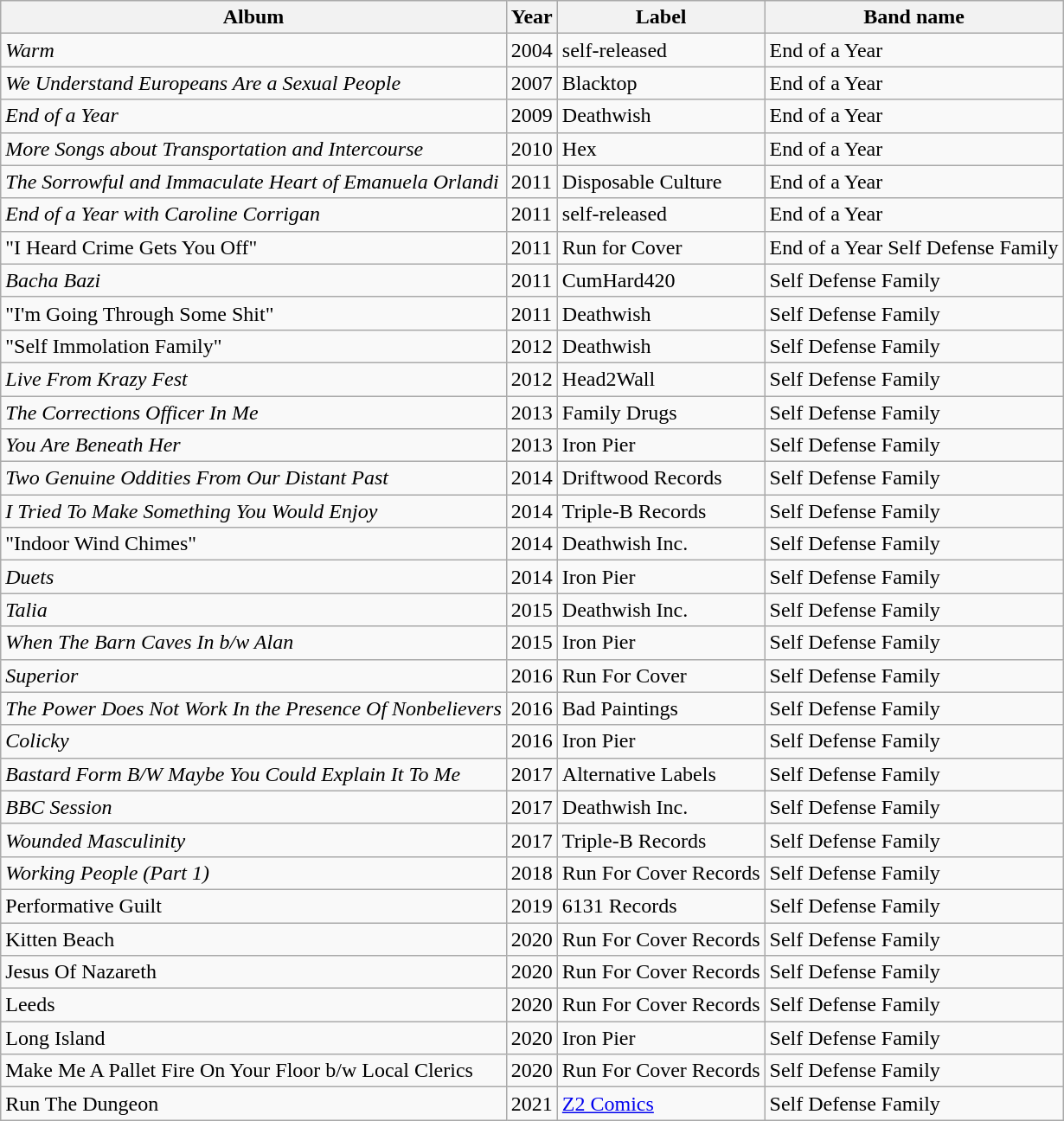<table class="wikitable">
<tr>
<th>Album</th>
<th>Year</th>
<th>Label</th>
<th>Band name</th>
</tr>
<tr>
<td><em>Warm</em></td>
<td>2004</td>
<td>self-released</td>
<td>End of a Year</td>
</tr>
<tr>
<td><em>We Understand Europeans Are a Sexual People</em></td>
<td>2007</td>
<td>Blacktop</td>
<td>End of a Year</td>
</tr>
<tr>
<td><em>End of a Year</em></td>
<td>2009</td>
<td>Deathwish</td>
<td>End of a Year</td>
</tr>
<tr>
<td><em>More Songs about Transportation and Intercourse</em></td>
<td>2010</td>
<td>Hex</td>
<td>End of a Year</td>
</tr>
<tr>
<td><em>The Sorrowful and Immaculate Heart of Emanuela Orlandi</em></td>
<td>2011</td>
<td>Disposable Culture</td>
<td>End of a Year</td>
</tr>
<tr>
<td><em>End of a Year with Caroline Corrigan</em></td>
<td>2011</td>
<td>self-released</td>
<td>End of a Year</td>
</tr>
<tr>
<td>"I Heard Crime Gets You Off"</td>
<td>2011</td>
<td>Run for Cover</td>
<td>End of a Year Self Defense Family</td>
</tr>
<tr>
<td><em>Bacha Bazi</em></td>
<td>2011</td>
<td>CumHard420</td>
<td>Self Defense Family</td>
</tr>
<tr>
<td>"I'm Going Through Some Shit"</td>
<td>2011</td>
<td>Deathwish</td>
<td>Self Defense Family</td>
</tr>
<tr>
<td>"Self Immolation Family"</td>
<td>2012</td>
<td>Deathwish</td>
<td>Self Defense Family</td>
</tr>
<tr>
<td><em>Live From Krazy Fest</em></td>
<td>2012</td>
<td>Head2Wall</td>
<td>Self Defense Family</td>
</tr>
<tr>
<td><em>The Corrections Officer In Me</em></td>
<td>2013</td>
<td>Family Drugs</td>
<td>Self Defense Family</td>
</tr>
<tr>
<td><em>You Are Beneath Her</em></td>
<td>2013</td>
<td>Iron Pier</td>
<td>Self Defense Family</td>
</tr>
<tr>
<td><em>Two Genuine Oddities From Our Distant Past</em></td>
<td>2014</td>
<td>Driftwood Records</td>
<td>Self Defense Family</td>
</tr>
<tr>
<td><em>I Tried To Make Something You Would Enjoy</em></td>
<td>2014</td>
<td>Triple-B Records</td>
<td>Self Defense Family</td>
</tr>
<tr>
<td>"Indoor Wind Chimes"</td>
<td>2014</td>
<td>Deathwish Inc.</td>
<td>Self Defense Family</td>
</tr>
<tr>
<td><em>Duets</em></td>
<td>2014</td>
<td>Iron Pier</td>
<td>Self Defense Family</td>
</tr>
<tr>
<td><em>Talia</em></td>
<td>2015</td>
<td>Deathwish Inc.</td>
<td>Self Defense Family</td>
</tr>
<tr>
<td><em>When The Barn Caves In b/w Alan</em></td>
<td>2015</td>
<td>Iron Pier</td>
<td>Self Defense Family</td>
</tr>
<tr>
<td><em>Superior</em></td>
<td>2016</td>
<td>Run For Cover</td>
<td>Self Defense Family</td>
</tr>
<tr>
<td><em>The Power Does Not Work In the Presence Of Nonbelievers</em></td>
<td>2016</td>
<td>Bad Paintings</td>
<td>Self Defense Family</td>
</tr>
<tr>
<td><em>Colicky</em></td>
<td>2016</td>
<td>Iron Pier</td>
<td>Self Defense Family</td>
</tr>
<tr>
<td><em>Bastard Form B/W Maybe You Could Explain It To Me</em></td>
<td>2017</td>
<td>Alternative Labels</td>
<td>Self Defense Family</td>
</tr>
<tr>
<td><em>BBC Session</em></td>
<td>2017</td>
<td>Deathwish Inc.</td>
<td>Self Defense Family</td>
</tr>
<tr>
<td><em>Wounded Masculinity</em></td>
<td>2017</td>
<td>Triple-B Records</td>
<td>Self Defense Family</td>
</tr>
<tr>
<td><em>Working People (Part 1)</em></td>
<td>2018</td>
<td>Run For Cover Records</td>
<td>Self Defense Family</td>
</tr>
<tr>
<td>Performative Guilt</td>
<td>2019</td>
<td>6131 Records</td>
<td>Self Defense Family</td>
</tr>
<tr>
<td>Kitten Beach</td>
<td>2020</td>
<td>Run For Cover Records</td>
<td>Self Defense Family</td>
</tr>
<tr>
<td>Jesus Of Nazareth</td>
<td>2020</td>
<td>Run For Cover Records</td>
<td>Self Defense Family</td>
</tr>
<tr>
<td>Leeds</td>
<td>2020</td>
<td>Run For Cover Records</td>
<td>Self Defense Family</td>
</tr>
<tr>
<td>Long Island</td>
<td>2020</td>
<td>Iron Pier</td>
<td>Self Defense Family</td>
</tr>
<tr>
<td>Make Me A Pallet Fire On Your Floor b/w Local Clerics</td>
<td>2020</td>
<td>Run For Cover Records</td>
<td>Self Defense Family</td>
</tr>
<tr>
<td>Run The Dungeon</td>
<td>2021</td>
<td><a href='#'>Z2 Comics</a></td>
<td>Self Defense Family</td>
</tr>
</table>
